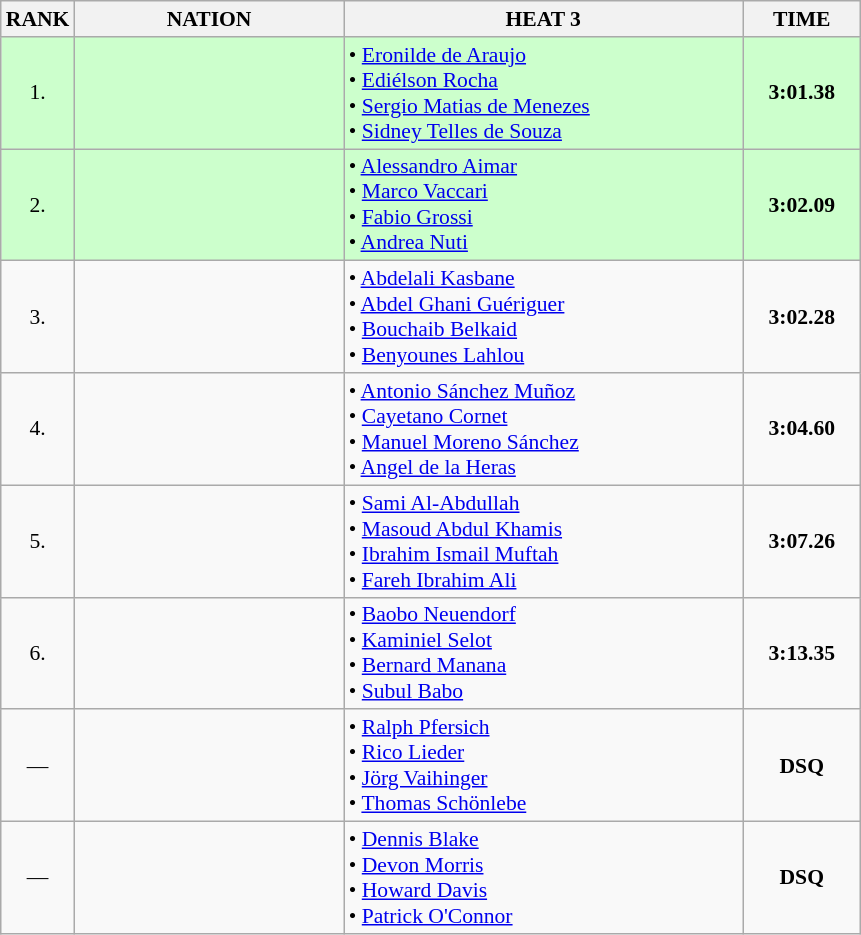<table class="wikitable" style="border-collapse: collapse; font-size: 90%;">
<tr>
<th>RANK</th>
<th style="width: 12em">NATION</th>
<th style="width: 18em">HEAT 3</th>
<th style="width: 5em">TIME</th>
</tr>
<tr style="background:#ccffcc;">
<td align="center">1.</td>
<td align="center"></td>
<td>• <a href='#'>Eronilde de Araujo</a><br>• <a href='#'>Ediélson Rocha</a><br>• <a href='#'>Sergio Matias de Menezes</a><br>• <a href='#'>Sidney Telles de Souza</a></td>
<td align="center"><strong>3:01.38</strong></td>
</tr>
<tr style="background:#ccffcc;">
<td align="center">2.</td>
<td align="center"></td>
<td>• <a href='#'>Alessandro Aimar</a><br>• <a href='#'>Marco Vaccari</a><br>• <a href='#'>Fabio Grossi</a><br>• <a href='#'>Andrea Nuti</a></td>
<td align="center"><strong>3:02.09</strong></td>
</tr>
<tr>
<td align="center">3.</td>
<td align="center"></td>
<td>• <a href='#'>Abdelali Kasbane</a><br>• <a href='#'>Abdel Ghani Guériguer</a><br>• <a href='#'>Bouchaib Belkaid</a><br>• <a href='#'>Benyounes Lahlou</a></td>
<td align="center"><strong>3:02.28</strong></td>
</tr>
<tr>
<td align="center">4.</td>
<td align="center"></td>
<td>• <a href='#'>Antonio Sánchez Muñoz</a><br>• <a href='#'>Cayetano Cornet</a><br>• <a href='#'>Manuel Moreno Sánchez</a><br>• <a href='#'>Angel de la Heras</a></td>
<td align="center"><strong>3:04.60</strong></td>
</tr>
<tr>
<td align="center">5.</td>
<td align="center"></td>
<td>• <a href='#'>Sami Al-Abdullah</a><br>• <a href='#'>Masoud Abdul Khamis</a><br>• <a href='#'>Ibrahim Ismail Muftah</a><br>• <a href='#'>Fareh Ibrahim Ali</a></td>
<td align="center"><strong>3:07.26</strong></td>
</tr>
<tr>
<td align="center">6.</td>
<td align="center"></td>
<td>• <a href='#'>Baobo Neuendorf</a><br>• <a href='#'>Kaminiel Selot</a><br>• <a href='#'>Bernard Manana</a><br>• <a href='#'>Subul Babo</a></td>
<td align="center"><strong>3:13.35</strong></td>
</tr>
<tr>
<td align="center">—</td>
<td align="center"></td>
<td>• <a href='#'>Ralph Pfersich</a><br>• <a href='#'>Rico Lieder</a><br>• <a href='#'>Jörg Vaihinger</a><br>• <a href='#'>Thomas Schönlebe</a></td>
<td align="center"><strong>DSQ</strong></td>
</tr>
<tr>
<td align="center">—</td>
<td align="center"></td>
<td>• <a href='#'>Dennis Blake</a><br>• <a href='#'>Devon Morris</a><br>• <a href='#'>Howard Davis</a><br>• <a href='#'>Patrick O'Connor</a></td>
<td align="center"><strong>DSQ</strong></td>
</tr>
</table>
